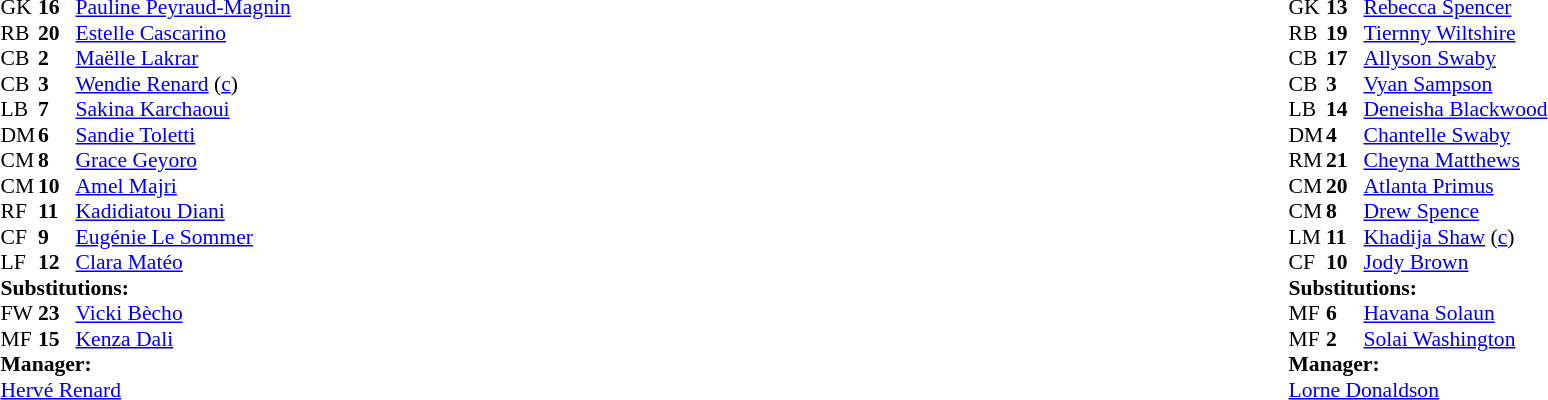<table width="100%">
<tr>
<td valign="top" width="40%"><br><table style="font-size:90%" cellspacing="0" cellpadding="0">
<tr>
<th width=25></th>
<th width=25></th>
</tr>
<tr>
<td>GK</td>
<td><strong>16</strong></td>
<td><a href='#'>Pauline Peyraud-Magnin</a></td>
</tr>
<tr>
<td>RB</td>
<td><strong>20</strong></td>
<td><a href='#'>Estelle Cascarino</a></td>
</tr>
<tr>
<td>CB</td>
<td><strong>2</strong></td>
<td><a href='#'>Maëlle Lakrar</a></td>
</tr>
<tr>
<td>CB</td>
<td><strong>3</strong></td>
<td><a href='#'>Wendie Renard</a> (<a href='#'>c</a>)</td>
</tr>
<tr>
<td>LB</td>
<td><strong>7</strong></td>
<td><a href='#'>Sakina Karchaoui</a></td>
</tr>
<tr>
<td>DM</td>
<td><strong>6</strong></td>
<td><a href='#'>Sandie Toletti</a></td>
</tr>
<tr>
<td>CM</td>
<td><strong>8</strong></td>
<td><a href='#'>Grace Geyoro</a></td>
</tr>
<tr>
<td>CM</td>
<td><strong>10</strong></td>
<td><a href='#'>Amel Majri</a></td>
<td></td>
<td></td>
</tr>
<tr>
<td>RF</td>
<td><strong>11</strong></td>
<td><a href='#'>Kadidiatou Diani</a></td>
</tr>
<tr>
<td>CF</td>
<td><strong>9</strong></td>
<td><a href='#'>Eugénie Le Sommer</a></td>
</tr>
<tr>
<td>LF</td>
<td><strong>12</strong></td>
<td><a href='#'>Clara Matéo</a></td>
<td></td>
<td></td>
</tr>
<tr>
<td colspan=3><strong>Substitutions:</strong></td>
</tr>
<tr>
<td>FW</td>
<td><strong>23</strong></td>
<td><a href='#'>Vicki Bècho</a></td>
<td></td>
<td></td>
</tr>
<tr>
<td>MF</td>
<td><strong>15</strong></td>
<td><a href='#'>Kenza Dali</a></td>
<td></td>
<td></td>
</tr>
<tr>
<td colspan=3><strong>Manager:</strong></td>
</tr>
<tr>
<td colspan=3><a href='#'>Hervé Renard</a></td>
</tr>
</table>
</td>
<td valign="top"></td>
<td valign="top" width="50%"><br><table style="font-size:90%; margin:auto" cellspacing="0" cellpadding="0">
<tr>
<th width=25></th>
<th width=25></th>
</tr>
<tr>
<td>GK</td>
<td><strong>13</strong></td>
<td><a href='#'>Rebecca Spencer</a></td>
</tr>
<tr>
<td>RB</td>
<td><strong>19</strong></td>
<td><a href='#'>Tiernny Wiltshire</a></td>
</tr>
<tr>
<td>CB</td>
<td><strong>17</strong></td>
<td><a href='#'>Allyson Swaby</a></td>
</tr>
<tr>
<td>CB</td>
<td><strong>3</strong></td>
<td><a href='#'>Vyan Sampson</a></td>
</tr>
<tr>
<td>LB</td>
<td><strong>14</strong></td>
<td><a href='#'>Deneisha Blackwood</a></td>
</tr>
<tr>
<td>DM</td>
<td><strong>4</strong></td>
<td><a href='#'>Chantelle Swaby</a></td>
</tr>
<tr>
<td>RM</td>
<td><strong>21</strong></td>
<td><a href='#'>Cheyna Matthews</a></td>
<td></td>
<td></td>
</tr>
<tr>
<td>CM</td>
<td><strong>20</strong></td>
<td><a href='#'>Atlanta Primus</a></td>
<td></td>
<td></td>
</tr>
<tr>
<td>CM</td>
<td><strong>8</strong></td>
<td><a href='#'>Drew Spence</a></td>
</tr>
<tr>
<td>LM</td>
<td><strong>11</strong></td>
<td><a href='#'>Khadija Shaw</a> (<a href='#'>c</a>)</td>
<td></td>
</tr>
<tr>
<td>CF</td>
<td><strong>10</strong></td>
<td><a href='#'>Jody Brown</a></td>
</tr>
<tr>
<td colspan=3><strong>Substitutions:</strong></td>
</tr>
<tr>
<td>MF</td>
<td><strong>6</strong></td>
<td><a href='#'>Havana Solaun</a></td>
<td></td>
<td></td>
</tr>
<tr>
<td>MF</td>
<td><strong>2</strong></td>
<td><a href='#'>Solai Washington</a></td>
<td></td>
<td></td>
</tr>
<tr>
<td colspan=3><strong>Manager:</strong></td>
</tr>
<tr>
<td colspan=3><a href='#'>Lorne Donaldson</a></td>
</tr>
</table>
</td>
</tr>
</table>
